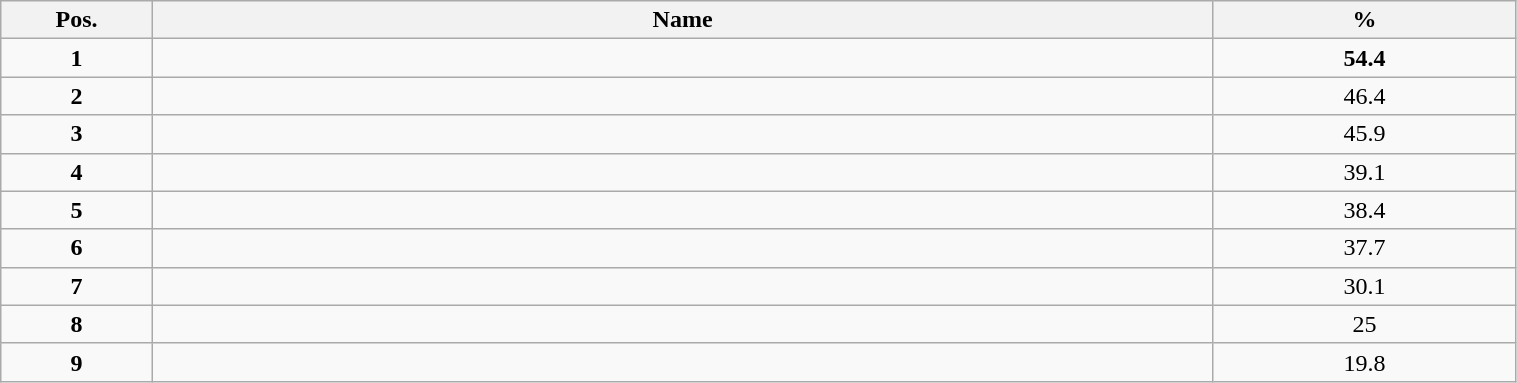<table class="wikitable" style="width:80%;">
<tr>
<th style="width:10%;">Pos.</th>
<th style="width:70%;">Name</th>
<th style="width:20%;">%</th>
</tr>
<tr>
<td align=center><strong>1</strong></td>
<td><strong></strong></td>
<td align=center><strong>54.4</strong></td>
</tr>
<tr>
<td align=center><strong>2</strong></td>
<td></td>
<td align=center>46.4</td>
</tr>
<tr>
<td align=center><strong>3</strong></td>
<td></td>
<td align=center>45.9</td>
</tr>
<tr>
<td align=center><strong>4</strong></td>
<td></td>
<td align=center>39.1</td>
</tr>
<tr>
<td align=center><strong>5</strong></td>
<td></td>
<td align=center>38.4</td>
</tr>
<tr>
<td align=center><strong>6</strong></td>
<td></td>
<td align=center>37.7</td>
</tr>
<tr>
<td align=center><strong>7</strong></td>
<td></td>
<td align=center>30.1</td>
</tr>
<tr>
<td align=center><strong>8</strong></td>
<td></td>
<td align=center>25</td>
</tr>
<tr>
<td align=center><strong>9</strong></td>
<td></td>
<td align=center>19.8</td>
</tr>
</table>
